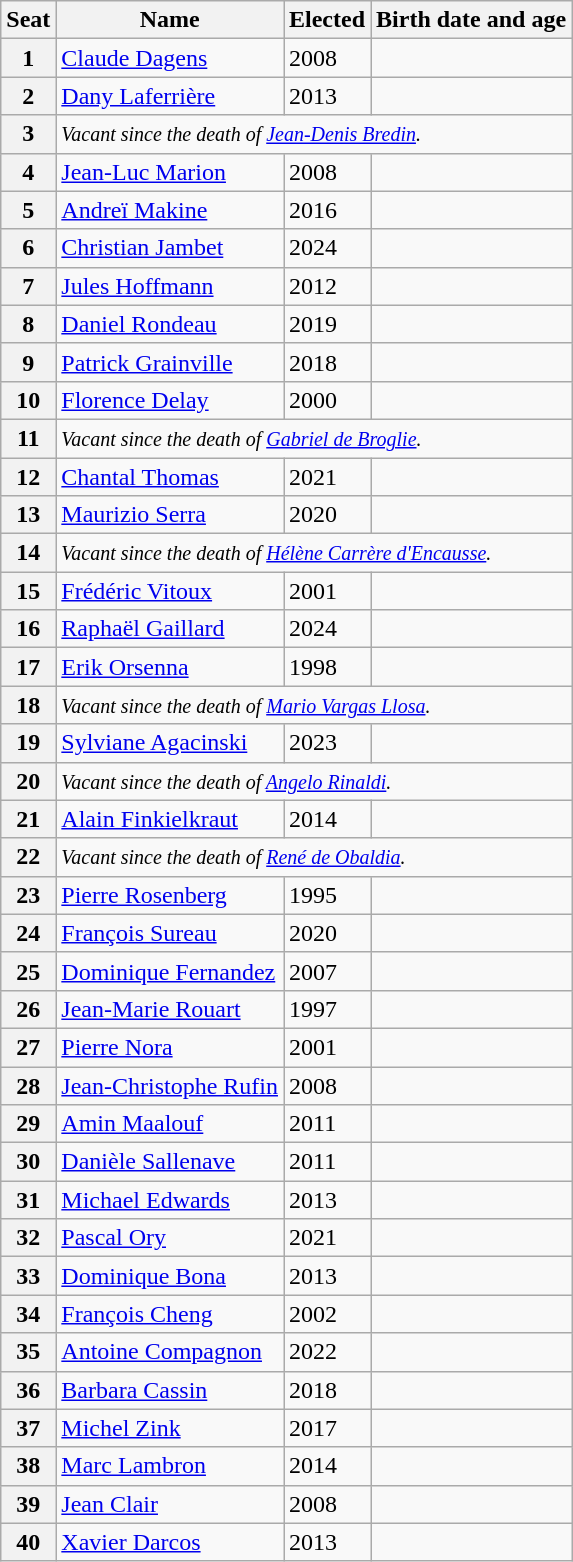<table class="wikitable">
<tr>
<th>Seat</th>
<th>Name</th>
<th>Elected</th>
<th>Birth date and age</th>
</tr>
<tr>
<th>1</th>
<td><a href='#'>Claude Dagens</a></td>
<td>2008</td>
<td></td>
</tr>
<tr>
<th>2</th>
<td><a href='#'>Dany Laferrière</a></td>
<td>2013</td>
<td></td>
</tr>
<tr>
<th>3</th>
<td colspan="3"><small><em>Vacant since the death of <a href='#'>Jean-Denis Bredin</a>.</em></small></td>
</tr>
<tr>
<th>4</th>
<td><a href='#'>Jean-Luc Marion</a></td>
<td>2008</td>
<td></td>
</tr>
<tr>
<th>5</th>
<td><a href='#'>Andreï Makine</a></td>
<td>2016</td>
<td></td>
</tr>
<tr>
<th>6</th>
<td><a href='#'>Christian Jambet</a></td>
<td>2024</td>
<td></td>
</tr>
<tr>
<th>7</th>
<td><a href='#'>Jules Hoffmann</a></td>
<td>2012</td>
<td></td>
</tr>
<tr>
<th>8</th>
<td><a href='#'>Daniel Rondeau</a></td>
<td>2019</td>
<td></td>
</tr>
<tr>
<th>9</th>
<td><a href='#'>Patrick Grainville</a></td>
<td>2018</td>
<td></td>
</tr>
<tr>
<th>10</th>
<td><a href='#'>Florence Delay</a></td>
<td>2000</td>
<td></td>
</tr>
<tr>
<th>11</th>
<td colspan="3"><small><em>Vacant since the death of <a href='#'>Gabriel de Broglie</a>.</em></small></td>
</tr>
<tr>
<th>12</th>
<td><a href='#'>Chantal Thomas</a></td>
<td>2021</td>
<td></td>
</tr>
<tr>
<th>13</th>
<td><a href='#'>Maurizio Serra</a></td>
<td>2020</td>
<td></td>
</tr>
<tr>
<th>14</th>
<td colspan="3"><small><em>Vacant since the death of <a href='#'>Hélène Carrère d'Encausse</a>.</em></small></td>
</tr>
<tr>
<th>15</th>
<td><a href='#'>Frédéric Vitoux</a></td>
<td>2001</td>
<td></td>
</tr>
<tr>
<th>16</th>
<td><a href='#'>Raphaël Gaillard</a></td>
<td>2024</td>
<td></td>
</tr>
<tr>
<th>17</th>
<td><a href='#'>Erik Orsenna</a></td>
<td>1998</td>
<td></td>
</tr>
<tr>
<th>18</th>
<td colspan="3"><small><em>Vacant since the death of <a href='#'>Mario Vargas Llosa</a>.</em></small></td>
</tr>
<tr>
<th>19</th>
<td><a href='#'>Sylviane Agacinski</a></td>
<td>2023</td>
<td></td>
</tr>
<tr>
<th>20</th>
<td colspan="3"><small><em>Vacant since the death of <a href='#'>Angelo Rinaldi</a>.</em></small></td>
</tr>
<tr>
<th>21</th>
<td><a href='#'>Alain Finkielkraut</a></td>
<td>2014</td>
<td></td>
</tr>
<tr>
<th>22</th>
<td colspan="3"><small><em>Vacant since the death of <a href='#'>René de Obaldia</a>.</em></small></td>
</tr>
<tr>
<th>23</th>
<td><a href='#'>Pierre Rosenberg</a></td>
<td>1995</td>
<td></td>
</tr>
<tr>
<th>24</th>
<td><a href='#'>François Sureau</a></td>
<td>2020</td>
<td></td>
</tr>
<tr>
<th>25</th>
<td><a href='#'>Dominique Fernandez</a></td>
<td>2007</td>
<td></td>
</tr>
<tr>
<th>26</th>
<td><a href='#'>Jean-Marie Rouart</a></td>
<td>1997</td>
<td></td>
</tr>
<tr>
<th>27</th>
<td><a href='#'>Pierre Nora</a></td>
<td>2001</td>
<td></td>
</tr>
<tr>
<th>28</th>
<td><a href='#'>Jean-Christophe Rufin</a></td>
<td>2008</td>
<td></td>
</tr>
<tr>
<th>29</th>
<td><a href='#'>Amin Maalouf</a></td>
<td>2011</td>
<td></td>
</tr>
<tr>
<th>30</th>
<td><a href='#'>Danièle Sallenave</a></td>
<td>2011</td>
<td></td>
</tr>
<tr>
<th>31</th>
<td><a href='#'>Michael Edwards</a></td>
<td>2013</td>
<td></td>
</tr>
<tr>
<th>32</th>
<td><a href='#'>Pascal Ory</a></td>
<td>2021</td>
<td></td>
</tr>
<tr>
<th>33</th>
<td><a href='#'>Dominique Bona</a></td>
<td>2013</td>
<td></td>
</tr>
<tr>
<th>34</th>
<td><a href='#'>François Cheng</a></td>
<td>2002</td>
<td></td>
</tr>
<tr>
<th>35</th>
<td><a href='#'>Antoine Compagnon</a></td>
<td>2022</td>
<td></td>
</tr>
<tr>
<th>36</th>
<td><a href='#'>Barbara Cassin</a></td>
<td>2018</td>
<td></td>
</tr>
<tr>
<th>37</th>
<td><a href='#'>Michel Zink</a></td>
<td>2017</td>
<td></td>
</tr>
<tr>
<th>38</th>
<td><a href='#'>Marc Lambron</a></td>
<td>2014</td>
<td></td>
</tr>
<tr>
<th>39</th>
<td><a href='#'>Jean Clair</a></td>
<td>2008</td>
<td></td>
</tr>
<tr>
<th>40</th>
<td><a href='#'>Xavier Darcos</a></td>
<td>2013</td>
<td></td>
</tr>
</table>
